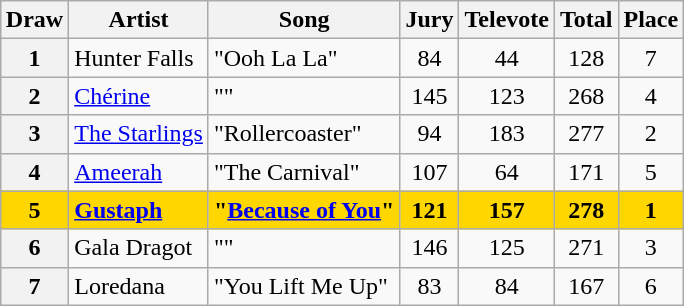<table class="sortable wikitable plainrowheaders" style="margin: 1em auto 1em auto; text-align:center;">
<tr>
<th scope="col">Draw</th>
<th scope="col">Artist</th>
<th scope="col">Song</th>
<th scope="col">Jury</th>
<th>Televote</th>
<th scope="col">Total</th>
<th scope="col">Place</th>
</tr>
<tr>
<th scope="row" style="text-align:center;">1</th>
<td align="left">Hunter Falls</td>
<td align="left">"Ooh La La"</td>
<td>84</td>
<td>44</td>
<td>128</td>
<td>7</td>
</tr>
<tr>
<th scope="row" style="text-align:center;">2</th>
<td align="left"><a href='#'>Chérine</a></td>
<td align="left">""</td>
<td>145</td>
<td>123</td>
<td>268</td>
<td>4</td>
</tr>
<tr>
<th scope="row" style="text-align:center;">3</th>
<td align="left"><a href='#'>The Starlings</a></td>
<td align="left">"Rollercoaster"</td>
<td>94</td>
<td>183</td>
<td>277</td>
<td>2</td>
</tr>
<tr>
<th scope="row" style="text-align:center;">4</th>
<td align="left"><a href='#'>Ameerah</a></td>
<td align="left">"The Carnival"</td>
<td>107</td>
<td>64</td>
<td>171</td>
<td>5</td>
</tr>
<tr style="font-weight:bold; background:gold;">
<th scope="row" style="text-align:center; font-weight:bold; background:gold;">5</th>
<td align="left"><a href='#'>Gustaph</a></td>
<td align="left">"<a href='#'>Because of You</a>"</td>
<td>121</td>
<td>157</td>
<td>278</td>
<td>1</td>
</tr>
<tr>
<th scope="row" style="text-align:center;">6</th>
<td align="left">Gala Dragot</td>
<td align="left">""</td>
<td>146</td>
<td>125</td>
<td>271</td>
<td>3</td>
</tr>
<tr>
<th scope="row" style="text-align:center;">7</th>
<td align="left">Loredana</td>
<td align="left">"You Lift Me Up"</td>
<td>83</td>
<td>84</td>
<td>167</td>
<td>6</td>
</tr>
</table>
